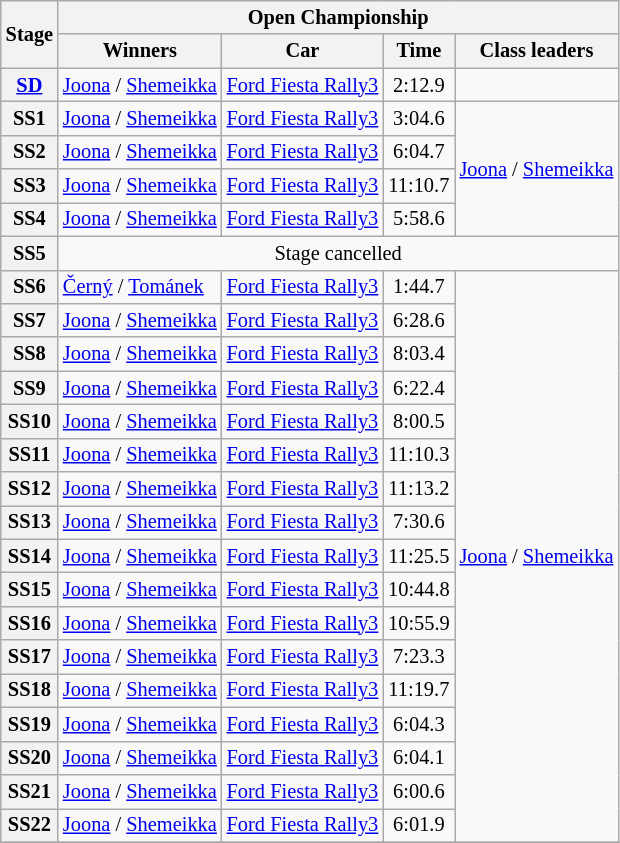<table class="wikitable" style="font-size:85%">
<tr>
<th rowspan="2">Stage</th>
<th colspan="4">Open Championship</th>
</tr>
<tr>
<th>Winners</th>
<th>Car</th>
<th>Time</th>
<th>Class leaders</th>
</tr>
<tr>
<th><a href='#'>SD</a></th>
<td><a href='#'>Joona</a> / <a href='#'>Shemeikka</a></td>
<td><a href='#'>Ford Fiesta Rally3</a></td>
<td align="center">2:12.9</td>
<td></td>
</tr>
<tr>
<th>SS1</th>
<td><a href='#'>Joona</a> / <a href='#'>Shemeikka</a></td>
<td><a href='#'>Ford Fiesta Rally3</a></td>
<td align="center">3:04.6</td>
<td rowspan="4"><a href='#'>Joona</a> / <a href='#'>Shemeikka</a></td>
</tr>
<tr>
<th>SS2</th>
<td><a href='#'>Joona</a> / <a href='#'>Shemeikka</a></td>
<td><a href='#'>Ford Fiesta Rally3</a></td>
<td align="center">6:04.7</td>
</tr>
<tr>
<th>SS3</th>
<td><a href='#'>Joona</a> / <a href='#'>Shemeikka</a></td>
<td><a href='#'>Ford Fiesta Rally3</a></td>
<td align="center">11:10.7</td>
</tr>
<tr>
<th>SS4</th>
<td><a href='#'>Joona</a> / <a href='#'>Shemeikka</a></td>
<td><a href='#'>Ford Fiesta Rally3</a></td>
<td align="center">5:58.6</td>
</tr>
<tr>
<th>SS5</th>
<td colspan="4" align="center">Stage cancelled</td>
</tr>
<tr>
<th>SS6</th>
<td><a href='#'>Černý</a> / <a href='#'>Tománek</a></td>
<td><a href='#'>Ford Fiesta Rally3</a></td>
<td align="center">1:44.7</td>
<td rowspan="17"><a href='#'>Joona</a> / <a href='#'>Shemeikka</a></td>
</tr>
<tr>
<th>SS7</th>
<td><a href='#'>Joona</a> / <a href='#'>Shemeikka</a></td>
<td><a href='#'>Ford Fiesta Rally3</a></td>
<td align="center">6:28.6</td>
</tr>
<tr>
<th>SS8</th>
<td><a href='#'>Joona</a> / <a href='#'>Shemeikka</a></td>
<td><a href='#'>Ford Fiesta Rally3</a></td>
<td align="center">8:03.4</td>
</tr>
<tr>
<th>SS9</th>
<td><a href='#'>Joona</a> / <a href='#'>Shemeikka</a></td>
<td><a href='#'>Ford Fiesta Rally3</a></td>
<td align="center">6:22.4</td>
</tr>
<tr>
<th>SS10</th>
<td><a href='#'>Joona</a> / <a href='#'>Shemeikka</a></td>
<td><a href='#'>Ford Fiesta Rally3</a></td>
<td align="center">8:00.5</td>
</tr>
<tr>
<th>SS11</th>
<td><a href='#'>Joona</a> / <a href='#'>Shemeikka</a></td>
<td><a href='#'>Ford Fiesta Rally3</a></td>
<td align="center">11:10.3</td>
</tr>
<tr>
<th>SS12</th>
<td><a href='#'>Joona</a> / <a href='#'>Shemeikka</a></td>
<td><a href='#'>Ford Fiesta Rally3</a></td>
<td align="center">11:13.2</td>
</tr>
<tr>
<th>SS13</th>
<td><a href='#'>Joona</a> / <a href='#'>Shemeikka</a></td>
<td><a href='#'>Ford Fiesta Rally3</a></td>
<td align="center">7:30.6</td>
</tr>
<tr>
<th>SS14</th>
<td><a href='#'>Joona</a> / <a href='#'>Shemeikka</a></td>
<td><a href='#'>Ford Fiesta Rally3</a></td>
<td align="center">11:25.5</td>
</tr>
<tr>
<th>SS15</th>
<td><a href='#'>Joona</a> / <a href='#'>Shemeikka</a></td>
<td><a href='#'>Ford Fiesta Rally3</a></td>
<td align="center">10:44.8</td>
</tr>
<tr>
<th>SS16</th>
<td><a href='#'>Joona</a> / <a href='#'>Shemeikka</a></td>
<td><a href='#'>Ford Fiesta Rally3</a></td>
<td align="center">10:55.9</td>
</tr>
<tr>
<th>SS17</th>
<td><a href='#'>Joona</a> / <a href='#'>Shemeikka</a></td>
<td><a href='#'>Ford Fiesta Rally3</a></td>
<td align="center">7:23.3</td>
</tr>
<tr>
<th>SS18</th>
<td><a href='#'>Joona</a> / <a href='#'>Shemeikka</a></td>
<td><a href='#'>Ford Fiesta Rally3</a></td>
<td align="center">11:19.7</td>
</tr>
<tr>
<th>SS19</th>
<td><a href='#'>Joona</a> / <a href='#'>Shemeikka</a></td>
<td><a href='#'>Ford Fiesta Rally3</a></td>
<td align="center">6:04.3</td>
</tr>
<tr>
<th>SS20</th>
<td><a href='#'>Joona</a> / <a href='#'>Shemeikka</a></td>
<td><a href='#'>Ford Fiesta Rally3</a></td>
<td align="center">6:04.1</td>
</tr>
<tr>
<th>SS21</th>
<td><a href='#'>Joona</a> / <a href='#'>Shemeikka</a></td>
<td><a href='#'>Ford Fiesta Rally3</a></td>
<td align="center">6:00.6</td>
</tr>
<tr>
<th>SS22</th>
<td><a href='#'>Joona</a> / <a href='#'>Shemeikka</a></td>
<td><a href='#'>Ford Fiesta Rally3</a></td>
<td align="center">6:01.9</td>
</tr>
<tr>
</tr>
</table>
